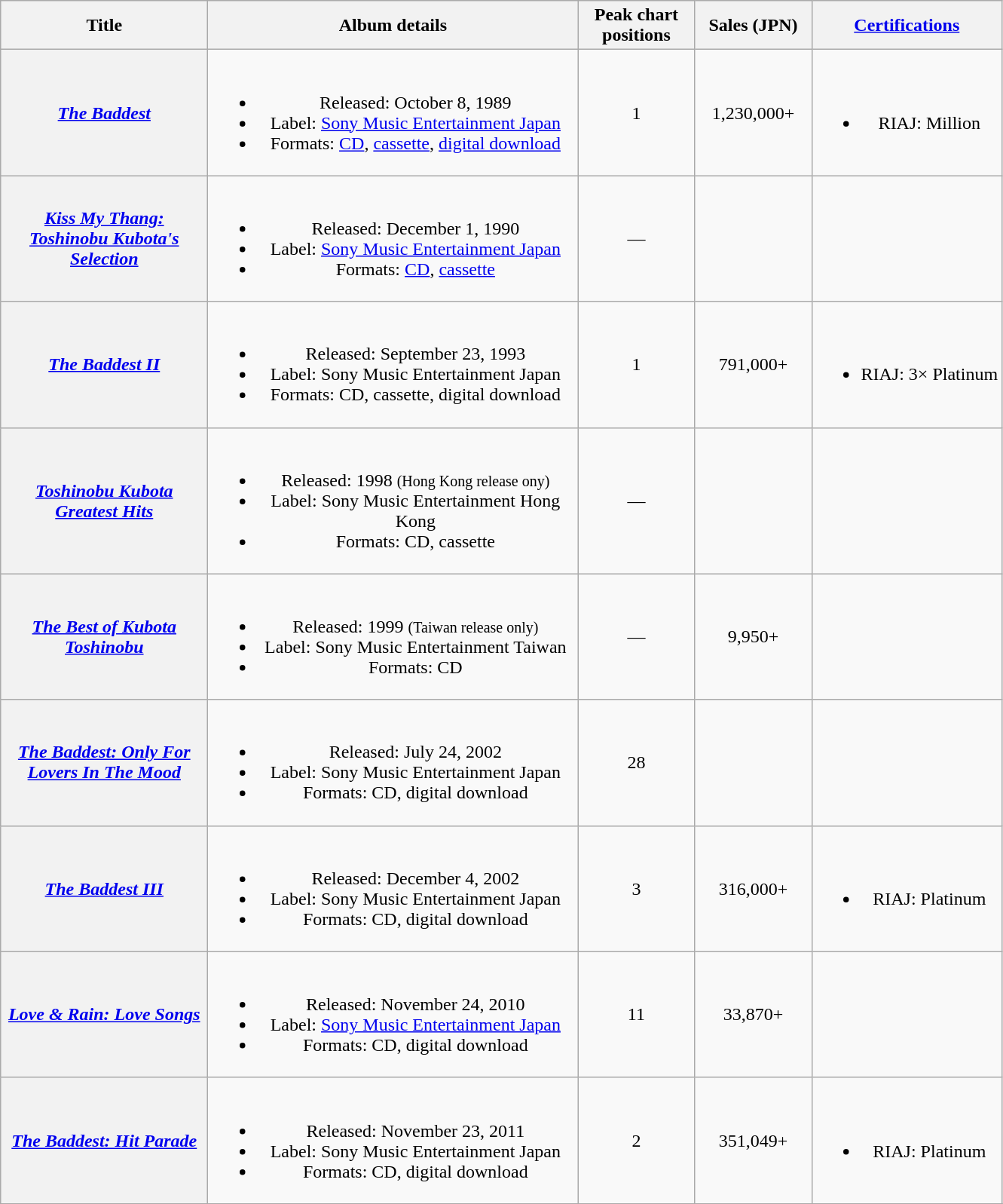<table class="wikitable plainrowheaders" style="text-align:center;" border="1">
<tr>
<th scope="col" style="width:11em;">Title</th>
<th scope="col" style="width:20em;">Album details</th>
<th scope="col" style="width:6em;">Peak chart <br>positions<br> </th>
<th scope="col" style="width:6em;">Sales (JPN)</th>
<th><a href='#'>Certifications</a></th>
</tr>
<tr>
<th scope="row"><em><a href='#'>The Baddest</a></em></th>
<td><br><ul><li>Released: October 8, 1989</li><li>Label: <a href='#'>Sony Music Entertainment Japan</a></li><li>Formats: <a href='#'>CD</a>, <a href='#'>cassette</a>, <a href='#'>digital download</a></li></ul></td>
<td>1</td>
<td>1,230,000+</td>
<td><br><ul><li>RIAJ: Million</li></ul></td>
</tr>
<tr>
<th scope="row"><em><a href='#'>Kiss My Thang: Toshinobu Kubota's Selection</a></em></th>
<td><br><ul><li>Released: December 1, 1990</li><li>Label: <a href='#'>Sony Music Entertainment Japan</a></li><li>Formats: <a href='#'>CD</a>, <a href='#'>cassette</a></li></ul></td>
<td>—</td>
<td></td>
<td></td>
</tr>
<tr>
<th scope="row"><em><a href='#'>The Baddest II</a></em></th>
<td><br><ul><li>Released: September 23, 1993</li><li>Label: Sony Music Entertainment Japan</li><li>Formats: CD, cassette, digital download</li></ul></td>
<td>1</td>
<td>791,000+</td>
<td><br><ul><li>RIAJ: 3× Platinum</li></ul></td>
</tr>
<tr>
<th scope="row"><em><a href='#'>Toshinobu Kubota Greatest Hits</a></em></th>
<td><br><ul><li>Released: 1998 <small>(Hong Kong release ony)</small></li><li>Label: Sony Music Entertainment Hong Kong</li><li>Formats: CD, cassette</li></ul></td>
<td>—</td>
<td></td>
<td></td>
</tr>
<tr>
<th scope="row"><em><a href='#'>The Best of Kubota Toshinobu</a></em></th>
<td><br><ul><li>Released: 1999 <small>(Taiwan release only)</small></li><li>Label: Sony Music Entertainment Taiwan</li><li>Formats: CD</li></ul></td>
<td>—</td>
<td>9,950+</td>
<td></td>
</tr>
<tr>
<th scope="row"><em><a href='#'>The Baddest: Only For Lovers In The Mood</a></em></th>
<td><br><ul><li>Released: July 24, 2002</li><li>Label: Sony Music Entertainment Japan</li><li>Formats: CD, digital download</li></ul></td>
<td>28</td>
<td></td>
<td></td>
</tr>
<tr>
<th scope="row"><em><a href='#'>The Baddest III</a></em></th>
<td><br><ul><li>Released: December 4, 2002</li><li>Label: Sony Music Entertainment Japan</li><li>Formats: CD, digital download</li></ul></td>
<td>3</td>
<td>316,000+</td>
<td><br><ul><li>RIAJ: Platinum</li></ul></td>
</tr>
<tr>
<th scope="row"><em><a href='#'>Love & Rain: Love Songs</a></em></th>
<td><br><ul><li>Released: November 24, 2010</li><li>Label: <a href='#'>Sony Music Entertainment Japan</a></li><li>Formats: CD, digital download</li></ul></td>
<td>11</td>
<td>33,870+</td>
<td></td>
</tr>
<tr>
<th scope="row"><em><a href='#'>The Baddest: Hit Parade</a></em></th>
<td><br><ul><li>Released: November 23, 2011</li><li>Label: Sony Music Entertainment Japan</li><li>Formats: CD, digital download</li></ul></td>
<td>2</td>
<td>351,049+</td>
<td><br><ul><li>RIAJ: Platinum</li></ul></td>
</tr>
<tr>
</tr>
</table>
